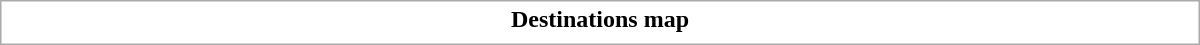<table class="collapsible uncollapsed" style="border:1px #aaa solid; width:50em; margin:0.2em auto">
<tr>
<th>Destinations map</th>
</tr>
<tr>
<td></td>
</tr>
</table>
